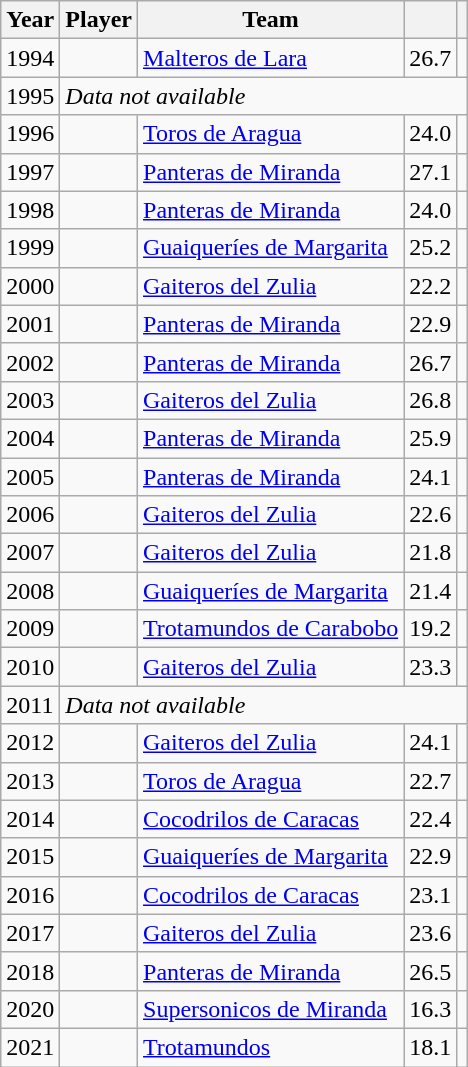<table class="wikitable sortable">
<tr>
<th>Year</th>
<th>Player</th>
<th>Team</th>
<th></th>
<th></th>
</tr>
<tr>
<td>1994</td>
<td> </td>
<td><a href='#'>Malteros de Lara</a></td>
<td>26.7</td>
<td></td>
</tr>
<tr>
<td>1995</td>
<td colspan=4><em>Data not available</em></td>
</tr>
<tr>
<td>1996</td>
<td> </td>
<td><a href='#'>Toros de Aragua</a></td>
<td>24.0</td>
<td></td>
</tr>
<tr>
<td>1997</td>
<td> </td>
<td><a href='#'>Panteras de Miranda</a></td>
<td>27.1</td>
<td></td>
</tr>
<tr>
<td>1998</td>
<td> </td>
<td><a href='#'>Panteras de Miranda</a></td>
<td>24.0</td>
<td></td>
</tr>
<tr>
<td>1999</td>
<td> </td>
<td><a href='#'>Guaiqueríes de Margarita</a></td>
<td>25.2</td>
<td></td>
</tr>
<tr>
<td>2000</td>
<td> </td>
<td><a href='#'>Gaiteros del Zulia</a></td>
<td>22.2</td>
<td></td>
</tr>
<tr>
<td>2001</td>
<td> </td>
<td><a href='#'>Panteras de Miranda</a></td>
<td>22.9</td>
<td></td>
</tr>
<tr>
<td>2002</td>
<td> </td>
<td><a href='#'>Panteras de Miranda</a></td>
<td>26.7</td>
<td></td>
</tr>
<tr>
<td>2003</td>
<td> </td>
<td><a href='#'>Gaiteros del Zulia</a></td>
<td>26.8</td>
<td></td>
</tr>
<tr>
<td>2004</td>
<td> </td>
<td><a href='#'>Panteras de Miranda</a></td>
<td>25.9</td>
<td></td>
</tr>
<tr>
<td>2005</td>
<td> </td>
<td><a href='#'>Panteras de Miranda</a></td>
<td>24.1</td>
<td></td>
</tr>
<tr>
<td>2006</td>
<td> </td>
<td><a href='#'>Gaiteros del Zulia</a></td>
<td>22.6</td>
<td></td>
</tr>
<tr>
<td>2007</td>
<td> </td>
<td><a href='#'>Gaiteros del Zulia</a></td>
<td>21.8</td>
<td></td>
</tr>
<tr>
<td>2008</td>
<td> </td>
<td><a href='#'>Guaiqueríes de Margarita</a></td>
<td>21.4</td>
<td></td>
</tr>
<tr>
<td>2009</td>
<td> </td>
<td><a href='#'>Trotamundos de Carabobo</a></td>
<td>19.2</td>
<td></td>
</tr>
<tr>
<td>2010</td>
<td> </td>
<td><a href='#'>Gaiteros del Zulia</a></td>
<td>23.3</td>
<td></td>
</tr>
<tr>
<td>2011</td>
<td colspan=4><em>Data not available</em></td>
</tr>
<tr>
<td>2012</td>
<td> </td>
<td><a href='#'>Gaiteros del Zulia</a></td>
<td>24.1</td>
<td></td>
</tr>
<tr>
<td>2013</td>
<td> </td>
<td><a href='#'>Toros de Aragua</a></td>
<td>22.7</td>
<td></td>
</tr>
<tr>
<td>2014</td>
<td> </td>
<td><a href='#'>Cocodrilos de Caracas</a></td>
<td>22.4</td>
<td></td>
</tr>
<tr>
<td>2015</td>
<td> </td>
<td><a href='#'>Guaiqueríes de Margarita</a></td>
<td>22.9</td>
<td></td>
</tr>
<tr>
<td>2016</td>
<td> </td>
<td><a href='#'>Cocodrilos de Caracas</a></td>
<td>23.1</td>
<td></td>
</tr>
<tr>
<td>2017</td>
<td> </td>
<td><a href='#'>Gaiteros del Zulia</a></td>
<td>23.6</td>
<td></td>
</tr>
<tr>
<td>2018</td>
<td> </td>
<td><a href='#'>Panteras de Miranda</a></td>
<td>26.5</td>
<td></td>
</tr>
<tr>
<td>2020</td>
<td> </td>
<td><a href='#'>Supersonicos de Miranda</a></td>
<td>16.3</td>
<td></td>
</tr>
<tr>
<td>2021</td>
<td> </td>
<td><a href='#'>Trotamundos</a></td>
<td>18.1</td>
<td></td>
</tr>
</table>
